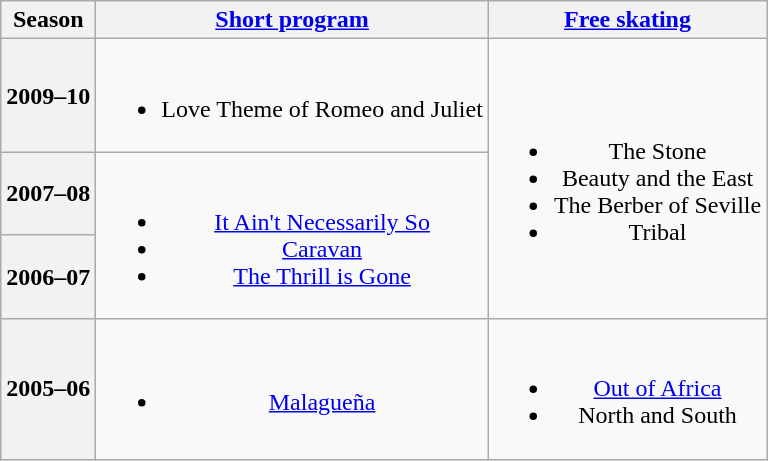<table class="wikitable" style="text-align:center">
<tr>
<th>Season</th>
<th><a href='#'>Short program</a></th>
<th><a href='#'>Free skating</a></th>
</tr>
<tr>
<th>2009–10 <br> </th>
<td><br><ul><li>Love Theme of Romeo and Juliet</li></ul></td>
<td rowspan=3><br><ul><li>The Stone <br></li><li>Beauty and the East</li><li>The Berber of Seville <br></li><li>Tribal <br></li></ul></td>
</tr>
<tr>
<th>2007–08 <br> </th>
<td rowspan=2><br><ul><li><a href='#'>It Ain't Necessarily So</a> <br></li><li><a href='#'>Caravan</a> <br></li><li><a href='#'>The Thrill is Gone</a> <br></li></ul></td>
</tr>
<tr>
<th>2006–07 <br> </th>
</tr>
<tr>
<th>2005–06 <br> </th>
<td><br><ul><li><a href='#'>Malagueña</a> <br></li></ul></td>
<td><br><ul><li><a href='#'>Out of Africa</a> <br></li><li>North and South</li></ul></td>
</tr>
</table>
